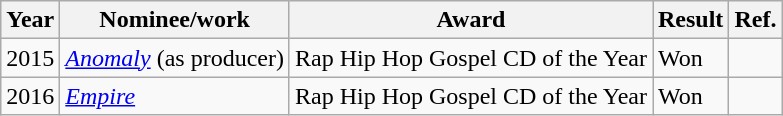<table class="wikitable">
<tr>
<th>Year</th>
<th>Nominee/work</th>
<th>Award</th>
<th>Result</th>
<th>Ref.</th>
</tr>
<tr>
<td>2015</td>
<td><em><a href='#'>Anomaly</a></em> (as producer)</td>
<td>Rap Hip Hop Gospel CD of the Year</td>
<td>Won</td>
<td></td>
</tr>
<tr>
<td>2016</td>
<td><em><a href='#'>Empire</a></em></td>
<td>Rap Hip Hop Gospel CD of the Year</td>
<td>Won</td>
<td></td>
</tr>
</table>
